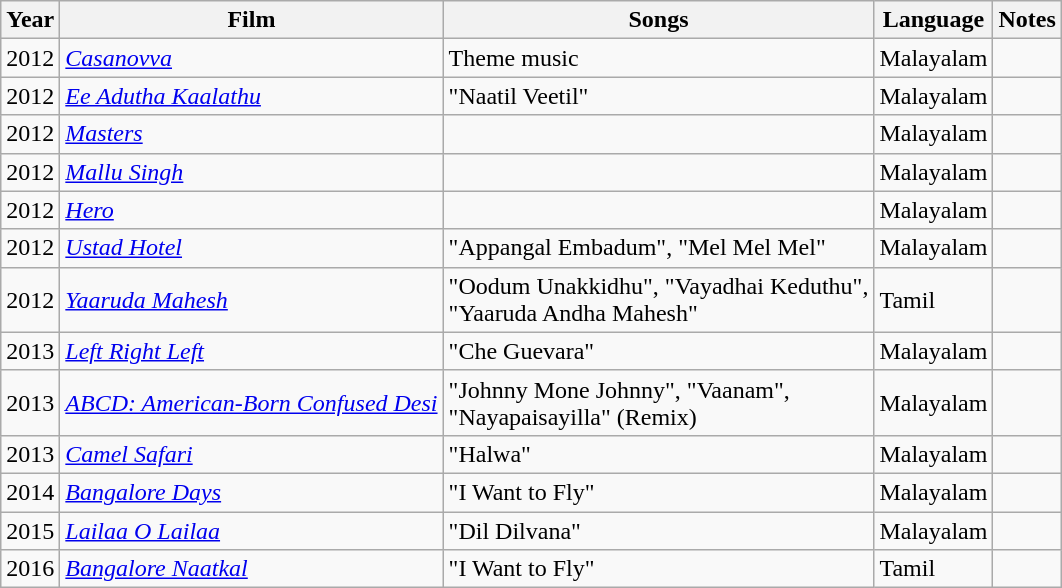<table class="wikitable" border="1">
<tr>
<th>Year</th>
<th>Film</th>
<th>Songs</th>
<th>Language</th>
<th>Notes</th>
</tr>
<tr>
<td>2012</td>
<td><em><a href='#'>Casanovva</a></em></td>
<td>Theme music</td>
<td>Malayalam</td>
<td></td>
</tr>
<tr>
<td>2012</td>
<td><em><a href='#'>Ee Adutha Kaalathu</a></em></td>
<td>"Naatil Veetil"</td>
<td>Malayalam</td>
<td></td>
</tr>
<tr>
<td>2012</td>
<td><em><a href='#'>Masters</a></em></td>
<td></td>
<td>Malayalam</td>
<td></td>
</tr>
<tr>
<td>2012</td>
<td><em><a href='#'>Mallu Singh</a></em></td>
<td></td>
<td>Malayalam</td>
<td></td>
</tr>
<tr>
<td>2012</td>
<td><em><a href='#'>Hero</a></em></td>
<td></td>
<td>Malayalam</td>
<td></td>
</tr>
<tr>
<td>2012</td>
<td><em><a href='#'>Ustad Hotel</a></em></td>
<td>"Appangal Embadum", "Mel Mel Mel"</td>
<td>Malayalam</td>
<td></td>
</tr>
<tr>
<td>2012</td>
<td><em><a href='#'>Yaaruda Mahesh</a></em></td>
<td>"Oodum Unakkidhu", "Vayadhai Keduthu",<br>"Yaaruda Andha Mahesh"</td>
<td>Tamil</td>
<td></td>
</tr>
<tr>
<td>2013</td>
<td><em><a href='#'>Left Right Left</a></em></td>
<td>"Che Guevara"</td>
<td>Malayalam</td>
<td></td>
</tr>
<tr>
<td>2013</td>
<td><em><a href='#'>ABCD: American-Born Confused Desi</a></em></td>
<td>"Johnny Mone Johnny", "Vaanam",<br>"Nayapaisayilla" (Remix)</td>
<td>Malayalam</td>
<td></td>
</tr>
<tr>
<td>2013</td>
<td><em><a href='#'>Camel Safari</a></em></td>
<td>"Halwa"</td>
<td>Malayalam</td>
<td></td>
</tr>
<tr>
<td>2014</td>
<td><em><a href='#'>Bangalore Days</a></em></td>
<td>"I Want to Fly"</td>
<td>Malayalam</td>
<td></td>
</tr>
<tr>
<td>2015</td>
<td><em><a href='#'>Lailaa O Lailaa</a></em></td>
<td>"Dil Dilvana"</td>
<td>Malayalam</td>
<td></td>
</tr>
<tr>
<td>2016</td>
<td><em><a href='#'>Bangalore Naatkal</a></em></td>
<td>"I Want to Fly"</td>
<td>Tamil</td>
<td></td>
</tr>
</table>
